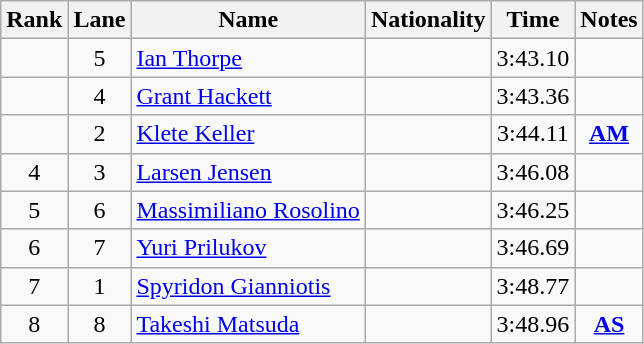<table class="wikitable sortable" style="text-align:center">
<tr>
<th>Rank</th>
<th>Lane</th>
<th>Name</th>
<th>Nationality</th>
<th>Time</th>
<th>Notes</th>
</tr>
<tr>
<td></td>
<td>5</td>
<td align=left><a href='#'>Ian Thorpe</a></td>
<td align=left></td>
<td>3:43.10</td>
<td></td>
</tr>
<tr>
<td></td>
<td>4</td>
<td align=left><a href='#'>Grant Hackett</a></td>
<td align=left></td>
<td>3:43.36</td>
<td></td>
</tr>
<tr>
<td></td>
<td>2</td>
<td align=left><a href='#'>Klete Keller</a></td>
<td align=left></td>
<td>3:44.11</td>
<td><strong><a href='#'>AM</a></strong></td>
</tr>
<tr>
<td>4</td>
<td>3</td>
<td align=left><a href='#'>Larsen Jensen</a></td>
<td align=left></td>
<td>3:46.08</td>
<td></td>
</tr>
<tr>
<td>5</td>
<td>6</td>
<td align=left><a href='#'>Massimiliano Rosolino</a></td>
<td align=left></td>
<td>3:46.25</td>
<td></td>
</tr>
<tr>
<td>6</td>
<td>7</td>
<td align=left><a href='#'>Yuri Prilukov</a></td>
<td align=left></td>
<td>3:46.69</td>
<td></td>
</tr>
<tr>
<td>7</td>
<td>1</td>
<td align=left><a href='#'>Spyridon Gianniotis</a></td>
<td align=left></td>
<td>3:48.77</td>
<td></td>
</tr>
<tr>
<td>8</td>
<td>8</td>
<td align=left><a href='#'>Takeshi Matsuda</a></td>
<td align=left></td>
<td>3:48.96</td>
<td><strong><a href='#'>AS</a></strong></td>
</tr>
</table>
